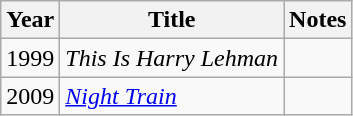<table class="wikitable sortable">
<tr>
<th>Year</th>
<th>Title</th>
<th class="unsortable">Notes</th>
</tr>
<tr>
<td>1999</td>
<td><em>This Is Harry Lehman</em></td>
<td></td>
</tr>
<tr>
<td>2009</td>
<td><em><a href='#'>Night Train</a></em></td>
<td></td>
</tr>
</table>
